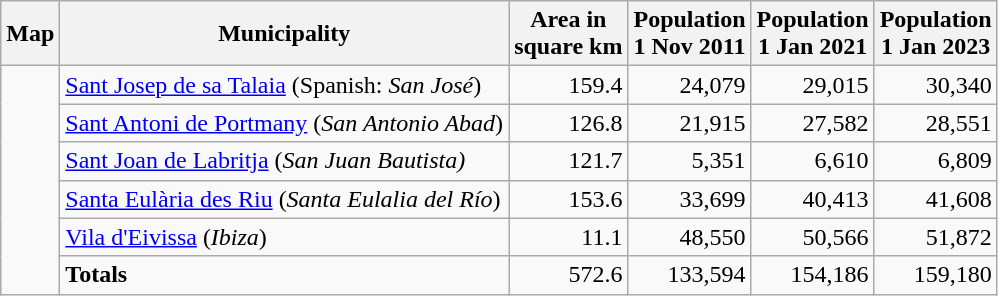<table class="sortable wikitable">
<tr>
<th>Map</th>
<th>Municipality</th>
<th>Area in<br> square km</th>
<th>Population<br> 1 Nov 2011</th>
<th>Population<br> 1 Jan 2021</th>
<th>Population<br> 1 Jan 2023</th>
</tr>
<tr>
<td rowspan="6"></td>
<td><a href='#'>Sant Josep de sa Talaia</a>  (Spanish: <em>San José</em>)</td>
<td align="right">159.4</td>
<td align="right">24,079</td>
<td align="right">29,015</td>
<td align="right">30,340</td>
</tr>
<tr>
<td><a href='#'>Sant Antoni de Portmany</a> (<em>San Antonio Abad</em>)</td>
<td align="right">126.8</td>
<td align="right">21,915</td>
<td align="right">27,582</td>
<td align="right">28,551</td>
</tr>
<tr>
<td><a href='#'>Sant Joan de Labritja</a> (<em>San Juan Bautista)</em></td>
<td align="right">121.7</td>
<td align="right">5,351</td>
<td align="right">6,610</td>
<td align="right">6,809</td>
</tr>
<tr>
<td><a href='#'>Santa Eulària des Riu</a> (<em>Santa Eulalia del Río</em>)</td>
<td align="right">153.6</td>
<td align="right">33,699</td>
<td align="right">40,413</td>
<td align="right">41,608</td>
</tr>
<tr>
<td><a href='#'>Vila d'Eivissa</a> (<em>Ibiza</em>)</td>
<td align="right">11.1</td>
<td align="right">48,550</td>
<td align="right">50,566</td>
<td align="right">51,872</td>
</tr>
<tr class="sortbottom">
<td><strong>Totals</strong></td>
<td align="right">572.6</td>
<td align="right">133,594</td>
<td align="right">154,186</td>
<td align="right">159,180</td>
</tr>
</table>
